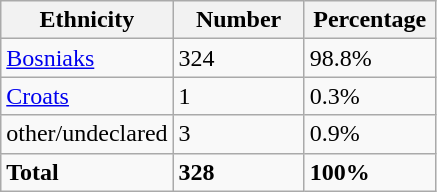<table class="wikitable">
<tr>
<th width="100px">Ethnicity</th>
<th width="80px">Number</th>
<th width="80px">Percentage</th>
</tr>
<tr>
<td><a href='#'>Bosniaks</a></td>
<td>324</td>
<td>98.8%</td>
</tr>
<tr>
<td><a href='#'>Croats</a></td>
<td>1</td>
<td>0.3%</td>
</tr>
<tr>
<td>other/undeclared</td>
<td>3</td>
<td>0.9%</td>
</tr>
<tr>
<td><strong>Total</strong></td>
<td><strong>328</strong></td>
<td><strong>100%</strong></td>
</tr>
</table>
